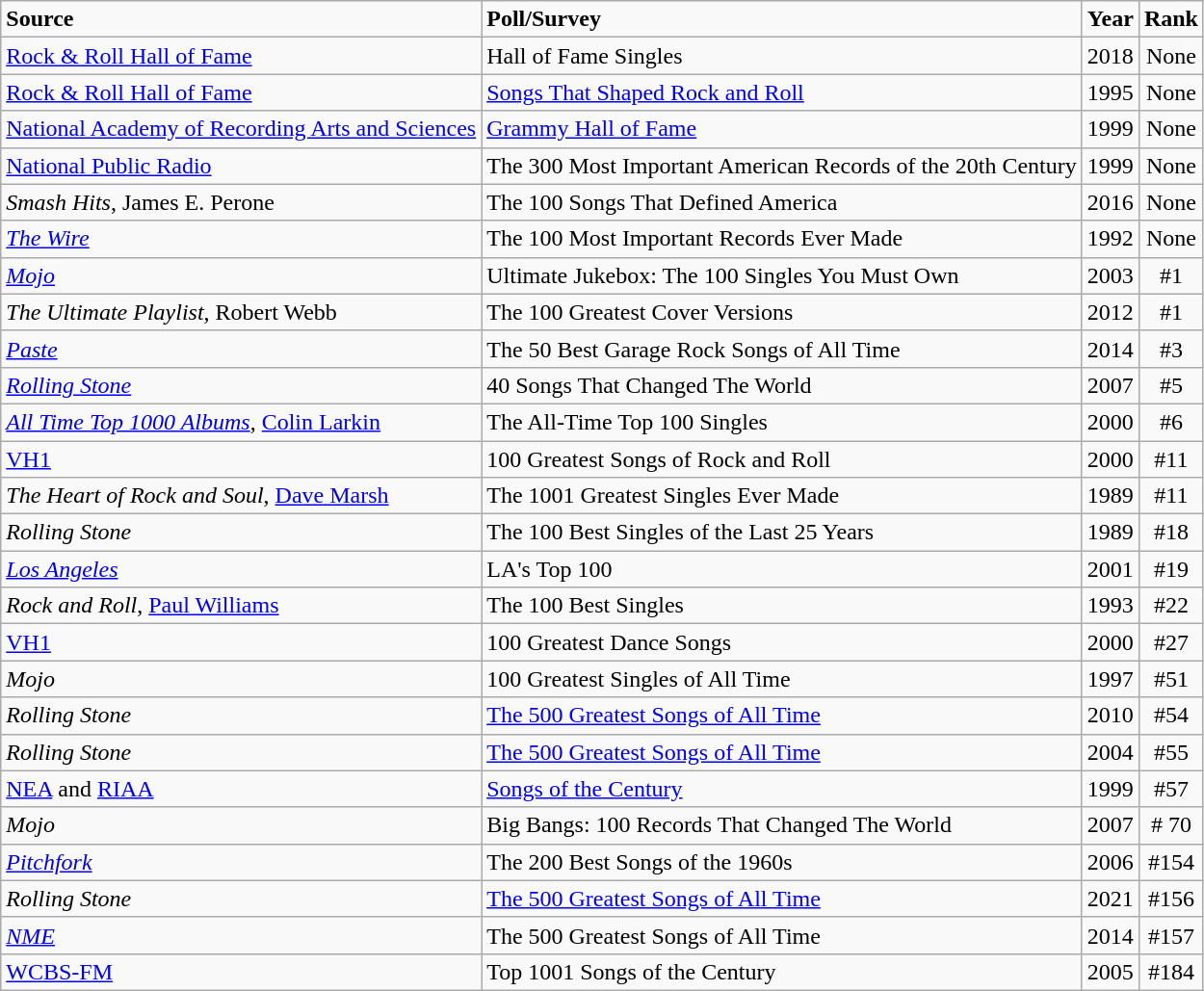<table class="wikitable">
<tr>
<td><strong>Source</strong></td>
<td><strong>Poll/Survey</strong></td>
<td><strong>Year</strong></td>
<td><strong>Rank</strong></td>
</tr>
<tr>
<td><a href='#'>Rock & Roll Hall of Fame</a></td>
<td>Hall of Fame Singles</td>
<td>2018</td>
<td align="center">None</td>
</tr>
<tr>
<td><a href='#'>Rock & Roll Hall of Fame</a></td>
<td><a href='#'>Songs That Shaped Rock and Roll</a></td>
<td>1995</td>
<td align="center">None</td>
</tr>
<tr>
<td><a href='#'>National Academy of Recording Arts and Sciences</a></td>
<td><a href='#'>Grammy Hall of Fame</a></td>
<td>1999</td>
<td align="center">None</td>
</tr>
<tr>
<td><a href='#'>National Public Radio</a></td>
<td>The 300 Most Important American Records of the 20th Century</td>
<td>1999</td>
<td align="center">None</td>
</tr>
<tr>
<td><em>Smash Hits</em>, James E. Perone</td>
<td>The 100 Songs That Defined America</td>
<td>2016</td>
<td align="center">None</td>
</tr>
<tr>
<td><em><a href='#'>The Wire</a></em></td>
<td>The 100 Most Important Records Ever Made</td>
<td>1992</td>
<td align="center">None</td>
</tr>
<tr>
<td><em><a href='#'>Mojo</a></em></td>
<td>Ultimate Jukebox:  The 100 Singles You Must Own</td>
<td>2003</td>
<td align="center">#1</td>
</tr>
<tr>
<td><em>The Ultimate Playlist</em>, Robert Webb</td>
<td>The 100 Greatest Cover Versions</td>
<td>2012</td>
<td align="center">#1</td>
</tr>
<tr>
<td><em><a href='#'>Paste</a></em></td>
<td>The 50 Best Garage Rock Songs of All Time</td>
<td>2014</td>
<td align="center">#3</td>
</tr>
<tr>
<td><em><a href='#'>Rolling Stone</a></em></td>
<td>40 Songs That Changed The World</td>
<td>2007</td>
<td align="center">#5</td>
</tr>
<tr>
<td><em><a href='#'>All Time Top 1000 Albums</a></em>, <a href='#'>Colin Larkin</a></td>
<td>The All-Time Top 100 Singles</td>
<td>2000</td>
<td align="center">#6</td>
</tr>
<tr>
<td><a href='#'>VH1</a></td>
<td>100 Greatest Songs of Rock and Roll</td>
<td>2000</td>
<td align="center">#11</td>
</tr>
<tr>
<td><em>The Heart of Rock and Soul</em>, <a href='#'>Dave Marsh</a></td>
<td>The 1001 Greatest Singles Ever Made</td>
<td>1989</td>
<td align="center">#11</td>
</tr>
<tr>
<td><em>Rolling Stone</em></td>
<td>The 100 Best Singles of the Last 25 Years</td>
<td>1989</td>
<td align="center">#18</td>
</tr>
<tr>
<td><em><a href='#'>Los Angeles</a></em></td>
<td>LA's Top 100</td>
<td>2001</td>
<td align="center">#19</td>
</tr>
<tr>
<td><em>Rock and Roll</em>, <a href='#'>Paul Williams</a></td>
<td>The 100 Best Singles</td>
<td>1993</td>
<td align="center">#22</td>
</tr>
<tr>
<td><a href='#'>VH1</a></td>
<td>100 Greatest Dance Songs</td>
<td>2000</td>
<td align="center">#27</td>
</tr>
<tr>
<td><em>Mojo</em></td>
<td>100 Greatest Singles of All Time</td>
<td>1997</td>
<td align="center">#51</td>
</tr>
<tr>
<td><em>Rolling Stone</em></td>
<td><a href='#'>The 500 Greatest Songs of All Time</a></td>
<td>2010</td>
<td align="center">#54</td>
</tr>
<tr>
<td><em>Rolling Stone</em></td>
<td><a href='#'>The 500 Greatest Songs of All Time</a></td>
<td>2004</td>
<td align="center">#55</td>
</tr>
<tr>
<td><a href='#'>NEA</a> and <a href='#'>RIAA</a></td>
<td><a href='#'>Songs of the Century</a></td>
<td>1999</td>
<td align="center">#57</td>
</tr>
<tr>
<td><em>Mojo</em></td>
<td>Big Bangs: 100 Records That Changed The World</td>
<td>2007</td>
<td align="center"># 70</td>
</tr>
<tr>
<td><a href='#'><em>Pitchfork</em></a></td>
<td>The 200 Best Songs of the 1960s</td>
<td>2006</td>
<td align="center">#154</td>
</tr>
<tr>
<td><em>Rolling Stone</em></td>
<td><a href='#'>The 500 Greatest Songs of All Time</a></td>
<td>2021</td>
<td align="center">#156</td>
</tr>
<tr>
<td><em><a href='#'>NME</a></em></td>
<td>The 500 Greatest Songs of All Time</td>
<td>2014</td>
<td align="center">#157</td>
</tr>
<tr>
<td><a href='#'>WCBS-FM</a></td>
<td>Top 1001 Songs of the Century</td>
<td>2005</td>
<td align="center">#184</td>
</tr>
</table>
